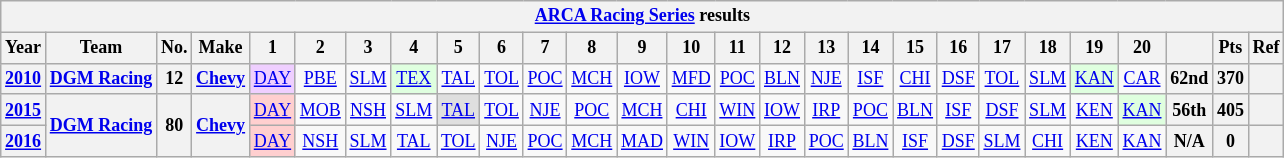<table class="wikitable" style="text-align:center; font-size:75%">
<tr>
<th colspan=27><a href='#'>ARCA Racing Series</a> results</th>
</tr>
<tr>
<th>Year</th>
<th>Team</th>
<th>No.</th>
<th>Make</th>
<th>1</th>
<th>2</th>
<th>3</th>
<th>4</th>
<th>5</th>
<th>6</th>
<th>7</th>
<th>8</th>
<th>9</th>
<th>10</th>
<th>11</th>
<th>12</th>
<th>13</th>
<th>14</th>
<th>15</th>
<th>16</th>
<th>17</th>
<th>18</th>
<th>19</th>
<th>20</th>
<th></th>
<th>Pts</th>
<th>Ref</th>
</tr>
<tr>
<th><a href='#'>2010</a></th>
<th><a href='#'>DGM Racing</a></th>
<th>12</th>
<th><a href='#'>Chevy</a></th>
<td style="background:#EFCFFF;"><a href='#'>DAY</a><br></td>
<td><a href='#'>PBE</a></td>
<td><a href='#'>SLM</a></td>
<td style="background:#DFFFDF;"><a href='#'>TEX</a><br></td>
<td><a href='#'>TAL</a></td>
<td><a href='#'>TOL</a></td>
<td><a href='#'>POC</a></td>
<td><a href='#'>MCH</a></td>
<td><a href='#'>IOW</a></td>
<td><a href='#'>MFD</a></td>
<td><a href='#'>POC</a></td>
<td><a href='#'>BLN</a></td>
<td><a href='#'>NJE</a></td>
<td><a href='#'>ISF</a></td>
<td><a href='#'>CHI</a></td>
<td><a href='#'>DSF</a></td>
<td><a href='#'>TOL</a></td>
<td><a href='#'>SLM</a></td>
<td style="background:#DFFFDF;"><a href='#'>KAN</a><br></td>
<td><a href='#'>CAR</a></td>
<th>62nd</th>
<th>370</th>
<th></th>
</tr>
<tr>
<th><a href='#'>2015</a></th>
<th rowspan=2><a href='#'>DGM Racing</a></th>
<th rowspan=2>80</th>
<th rowspan=2><a href='#'>Chevy</a></th>
<td style="background:#FFCFCF;"><a href='#'>DAY</a><br></td>
<td><a href='#'>MOB</a></td>
<td><a href='#'>NSH</a></td>
<td><a href='#'>SLM</a></td>
<td style="background:#DFDFDF;"><a href='#'>TAL</a><br></td>
<td><a href='#'>TOL</a></td>
<td><a href='#'>NJE</a></td>
<td><a href='#'>POC</a></td>
<td><a href='#'>MCH</a></td>
<td><a href='#'>CHI</a></td>
<td><a href='#'>WIN</a></td>
<td><a href='#'>IOW</a></td>
<td><a href='#'>IRP</a></td>
<td><a href='#'>POC</a></td>
<td><a href='#'>BLN</a></td>
<td><a href='#'>ISF</a></td>
<td><a href='#'>DSF</a></td>
<td><a href='#'>SLM</a></td>
<td><a href='#'>KEN</a></td>
<td style="background:#DFFFDF;"><a href='#'>KAN</a><br></td>
<th>56th</th>
<th>405</th>
<th></th>
</tr>
<tr>
<th><a href='#'>2016</a></th>
<td style="background:#FFCFCF;"><a href='#'>DAY</a><br></td>
<td><a href='#'>NSH</a></td>
<td><a href='#'>SLM</a></td>
<td><a href='#'>TAL</a></td>
<td><a href='#'>TOL</a></td>
<td><a href='#'>NJE</a></td>
<td><a href='#'>POC</a></td>
<td><a href='#'>MCH</a></td>
<td><a href='#'>MAD</a></td>
<td><a href='#'>WIN</a></td>
<td><a href='#'>IOW</a></td>
<td><a href='#'>IRP</a></td>
<td><a href='#'>POC</a></td>
<td><a href='#'>BLN</a></td>
<td><a href='#'>ISF</a></td>
<td><a href='#'>DSF</a></td>
<td><a href='#'>SLM</a></td>
<td><a href='#'>CHI</a></td>
<td><a href='#'>KEN</a></td>
<td><a href='#'>KAN</a></td>
<th>N/A</th>
<th>0</th>
<th></th>
</tr>
</table>
